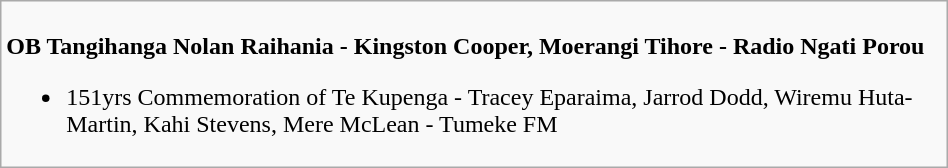<table class=wikitable width="50%">
<tr>
<td valign="top" width="50%"><br>
<strong>OB Tangihanga Nolan Raihania - Kingston Cooper, Moerangi Tihore - Radio Ngati Porou</strong><ul><li>151yrs Commemoration of Te Kupenga - Tracey Eparaima, Jarrod Dodd, Wiremu Huta-Martin, Kahi Stevens, Mere McLean - Tumeke FM</li></ul></td>
</tr>
</table>
